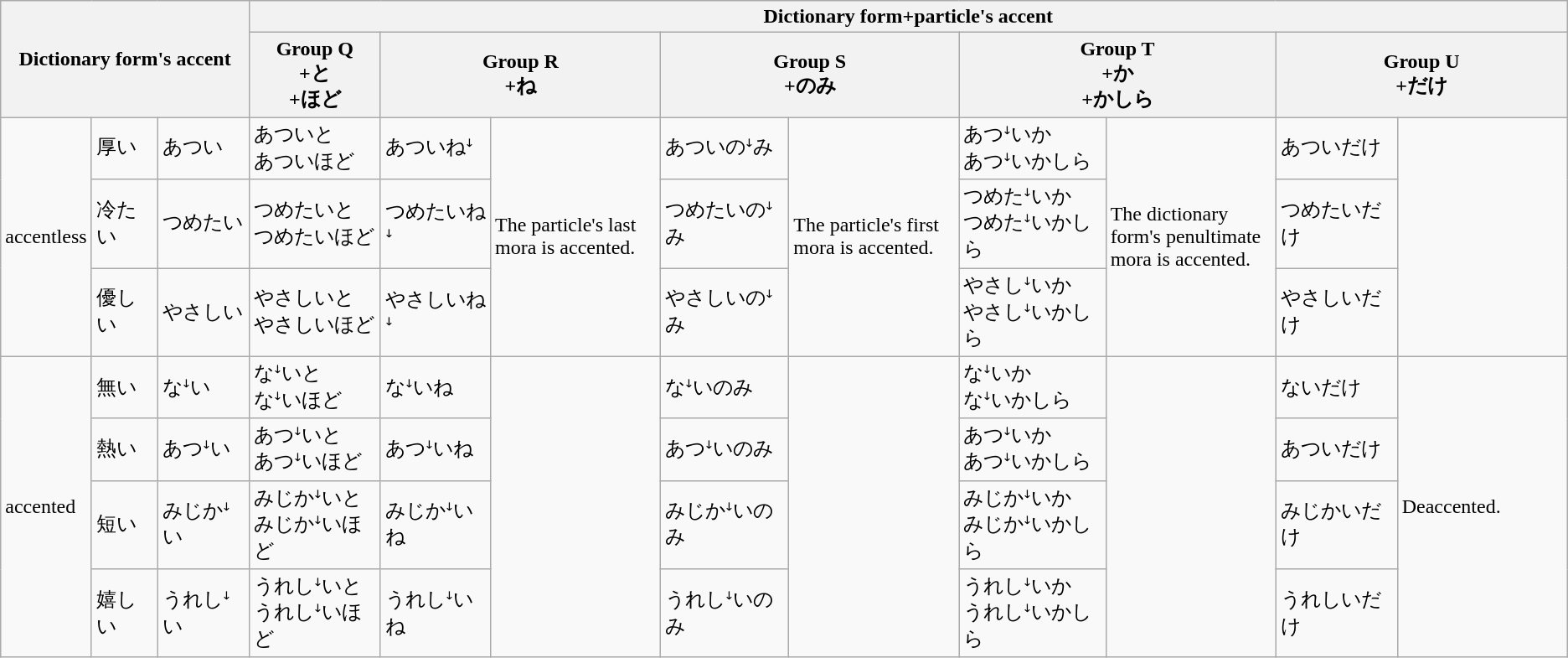<table class="wikitable">
<tr>
<th rowspan=2 colspan=3>Dictionary form's accent</th>
<th colspan=10>Dictionary form+particle's accent</th>
</tr>
<tr>
<th>Group Q<br>+と<br>+ほど</th>
<th colspan=2>Group R<br>+ね</th>
<th colspan=2>Group S<br>+のみ</th>
<th colspan=2>Group T<br>+か<br>+かしら</th>
<th colspan=2>Group U<br>+だけ</th>
</tr>
<tr>
<td rowspan=3>accentless</td>
<td>厚い</td>
<td>あつい</td>
<td>あついと<br>あついほど</td>
<td>あついねꜜ</td>
<td rowspan=3 style=width:8em>The particle's last mora is accented.</td>
<td>あついのꜜみ</td>
<td rowspan=3 style=width:8em>The particle's first mora is accented.</td>
<td>あつꜜいか<br>あつꜜいかしら</td>
<td rowspan=3 style=width:8em>The dictionary form's penultimate mora is accented.</td>
<td>あついだけ</td>
<td rowspan=3 style=width:8em></td>
</tr>
<tr>
<td>冷たい</td>
<td>つめたい</td>
<td>つめたいと<br>つめたいほど</td>
<td>つめたいねꜜ</td>
<td>つめたいのꜜみ</td>
<td>つめたꜜいか<br>つめたꜜいかしら</td>
<td>つめたいだけ</td>
</tr>
<tr>
<td>優しい</td>
<td>やさしい</td>
<td>やさしいと<br>やさしいほど</td>
<td>やさしいねꜜ</td>
<td>やさしいのꜜみ</td>
<td>やさしꜜいか<br>やさしꜜいかしら</td>
<td>やさしいだけ</td>
</tr>
<tr>
<td rowspan=4>accented</td>
<td>無い</td>
<td>なꜜい</td>
<td>なꜜいと<br>なꜜいほど</td>
<td>なꜜいね</td>
<td rowspan=4></td>
<td>なꜜいのみ</td>
<td rowspan=4></td>
<td>なꜜいか<br>なꜜいかしら</td>
<td rowspan=4></td>
<td>ないだけ</td>
<td rowspan=4>Deaccented.</td>
</tr>
<tr>
<td>熱い</td>
<td>あつꜜい</td>
<td>あつꜜいと<br>あつꜜいほど</td>
<td>あつꜜいね</td>
<td>あつꜜいのみ</td>
<td>あつꜜいか<br>あつꜜいかしら</td>
<td>あついだけ</td>
</tr>
<tr>
<td>短い</td>
<td>みじかꜜい</td>
<td>みじかꜜいと<br>みじかꜜいほど</td>
<td>みじかꜜいね</td>
<td>みじかꜜいのみ</td>
<td>みじかꜜいか<br>みじかꜜいかしら</td>
<td>みじかいだけ</td>
</tr>
<tr>
<td>嬉しい</td>
<td>うれしꜜい</td>
<td>うれしꜜいと<br>うれしꜜいほど</td>
<td>うれしꜜいね</td>
<td>うれしꜜいのみ</td>
<td>うれしꜜいか<br>うれしꜜいかしら</td>
<td>うれしいだけ</td>
</tr>
</table>
